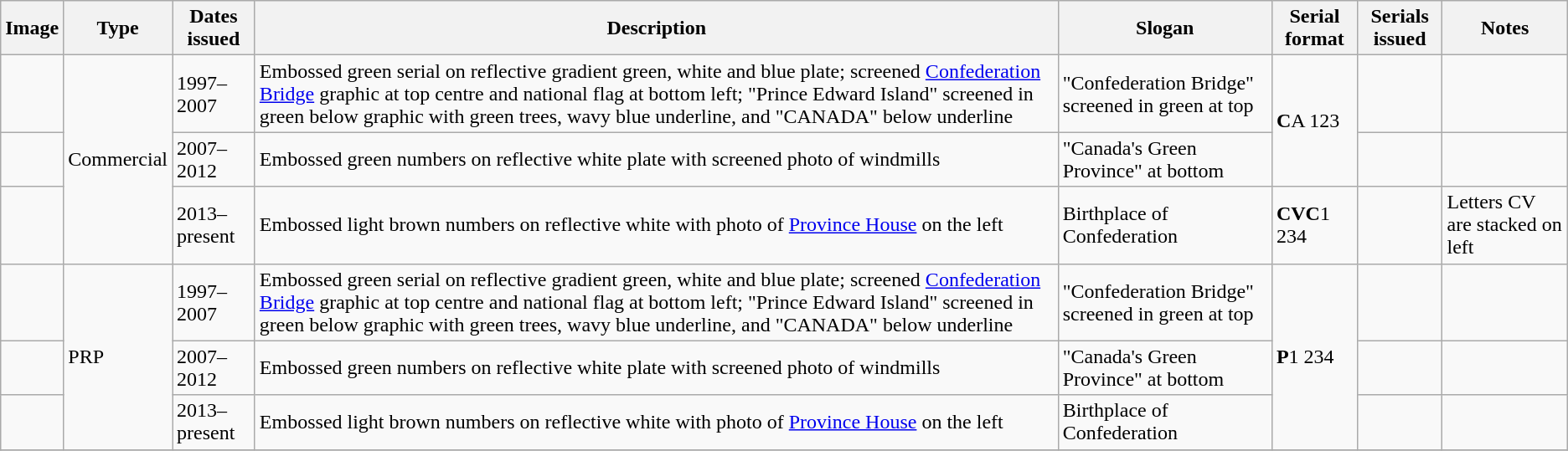<table class="wikitable">
<tr>
<th>Image</th>
<th>Type</th>
<th>Dates issued</th>
<th>Description</th>
<th>Slogan</th>
<th>Serial format</th>
<th>Serials issued</th>
<th>Notes</th>
</tr>
<tr>
<td></td>
<td rowspan="3">Commercial</td>
<td>1997–2007</td>
<td>Embossed green serial on reflective gradient green, white and blue plate; screened <a href='#'>Confederation Bridge</a> graphic at top centre and national flag at bottom left; "Prince Edward Island" screened in green below graphic with green trees, wavy blue underline, and "CANADA" below underline</td>
<td>"Confederation Bridge" screened in green at top</td>
<td rowspan="2"><strong>C</strong>A 123</td>
<td></td>
<td></td>
</tr>
<tr>
<td></td>
<td>2007–2012</td>
<td>Embossed green numbers on reflective white plate with screened photo of windmills</td>
<td>"Canada's Green Province" at bottom</td>
<td></td>
<td></td>
</tr>
<tr>
<td></td>
<td>2013–present</td>
<td>Embossed light brown numbers on reflective white with photo of <a href='#'>Province House</a> on the left</td>
<td>Birthplace of Confederation</td>
<td><strong>CVC</strong>1 234</td>
<td></td>
<td>Letters CV are stacked on left</td>
</tr>
<tr>
<td></td>
<td rowspan="3">PRP</td>
<td>1997–2007</td>
<td>Embossed green serial on reflective gradient green, white and blue plate; screened <a href='#'>Confederation Bridge</a> graphic at top centre and national flag at bottom left; "Prince Edward Island" screened in green below graphic with green trees, wavy blue underline, and "CANADA" below underline</td>
<td>"Confederation Bridge" screened in green at top</td>
<td rowspan="3"><strong>P</strong>1 234</td>
<td></td>
<td></td>
</tr>
<tr>
<td></td>
<td>2007–2012</td>
<td>Embossed green numbers on reflective white plate with screened photo of windmills</td>
<td>"Canada's Green Province" at bottom</td>
<td></td>
<td></td>
</tr>
<tr>
<td></td>
<td>2013–present</td>
<td>Embossed light brown numbers on reflective white with photo of <a href='#'>Province House</a> on the left</td>
<td>Birthplace of Confederation</td>
<td></td>
<td></td>
</tr>
<tr>
</tr>
</table>
